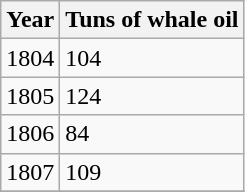<table class=" wikitable">
<tr>
<th>Year</th>
<th>Tuns of whale oil</th>
</tr>
<tr>
<td>1804</td>
<td>104</td>
</tr>
<tr>
<td>1805</td>
<td>124</td>
</tr>
<tr>
<td>1806</td>
<td>84</td>
</tr>
<tr>
<td>1807</td>
<td>109</td>
</tr>
<tr>
</tr>
</table>
